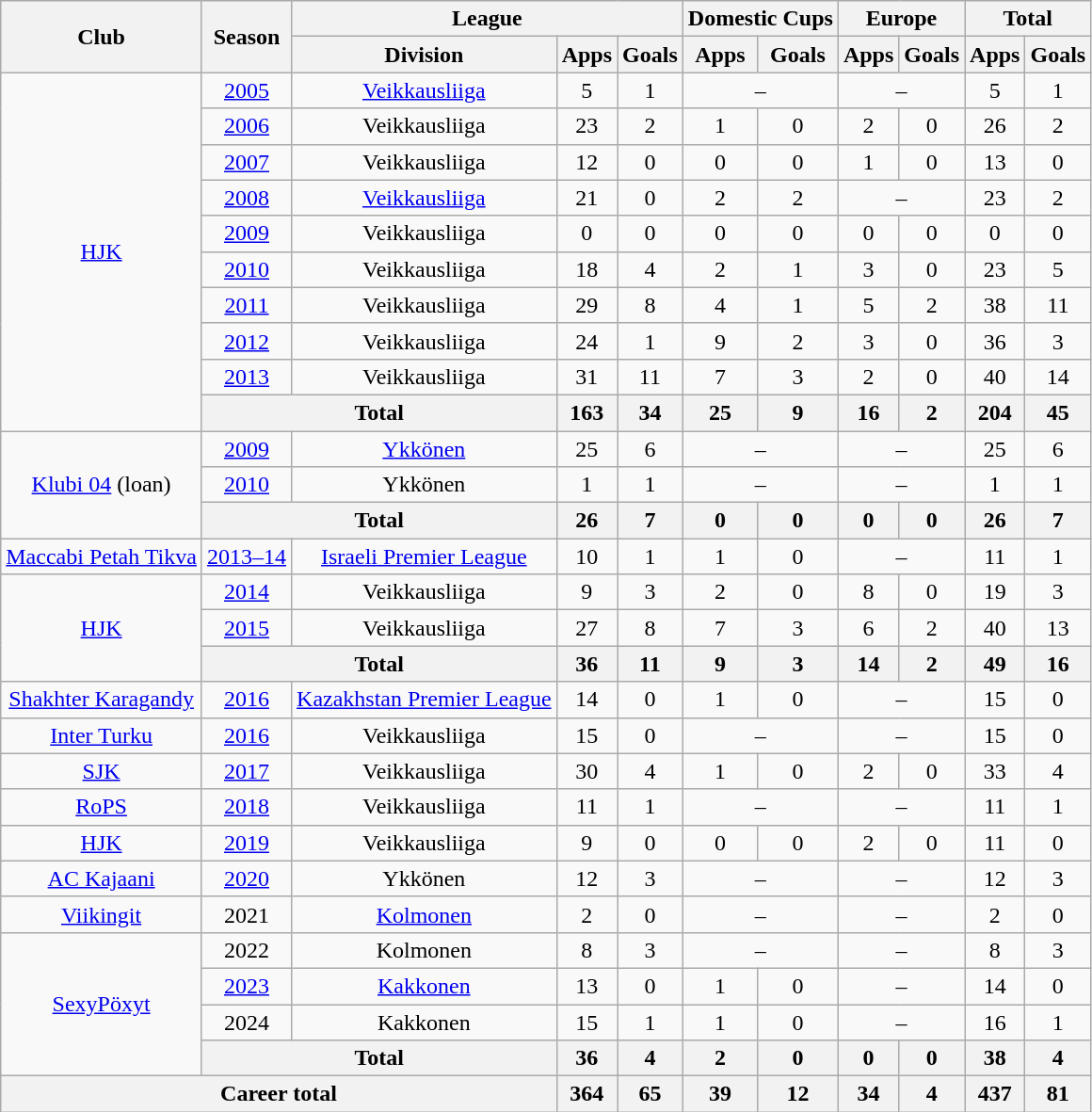<table class="wikitable" style="text-align:center">
<tr>
<th rowspan="2">Club</th>
<th rowspan="2">Season</th>
<th colspan="3">League</th>
<th colspan="2">Domestic Cups</th>
<th colspan="2">Europe</th>
<th colspan="2">Total</th>
</tr>
<tr>
<th>Division</th>
<th>Apps</th>
<th>Goals</th>
<th>Apps</th>
<th>Goals</th>
<th>Apps</th>
<th>Goals</th>
<th>Apps</th>
<th>Goals</th>
</tr>
<tr>
<td rowspan="10"><a href='#'>HJK</a></td>
<td><a href='#'>2005</a></td>
<td><a href='#'>Veikkausliiga</a></td>
<td>5</td>
<td>1</td>
<td colspan="2">–</td>
<td colspan="2">–</td>
<td>5</td>
<td>1</td>
</tr>
<tr>
<td><a href='#'>2006</a></td>
<td>Veikkausliiga</td>
<td>23</td>
<td>2</td>
<td>1</td>
<td>0</td>
<td>2</td>
<td>0</td>
<td>26</td>
<td>2</td>
</tr>
<tr>
<td><a href='#'>2007</a></td>
<td>Veikkausliiga</td>
<td>12</td>
<td>0</td>
<td>0</td>
<td>0</td>
<td>1</td>
<td>0</td>
<td>13</td>
<td>0</td>
</tr>
<tr>
<td><a href='#'>2008</a></td>
<td><a href='#'>Veikkausliiga</a></td>
<td>21</td>
<td>0</td>
<td>2</td>
<td>2</td>
<td colspan="2">–</td>
<td>23</td>
<td>2</td>
</tr>
<tr>
<td><a href='#'>2009</a></td>
<td>Veikkausliiga</td>
<td>0</td>
<td>0</td>
<td>0</td>
<td>0</td>
<td>0</td>
<td>0</td>
<td>0</td>
<td>0</td>
</tr>
<tr>
<td><a href='#'>2010</a></td>
<td>Veikkausliiga</td>
<td>18</td>
<td>4</td>
<td>2</td>
<td>1</td>
<td>3</td>
<td>0</td>
<td>23</td>
<td>5</td>
</tr>
<tr>
<td><a href='#'>2011</a></td>
<td>Veikkausliiga</td>
<td>29</td>
<td>8</td>
<td>4</td>
<td>1</td>
<td>5</td>
<td>2</td>
<td>38</td>
<td>11</td>
</tr>
<tr>
<td><a href='#'>2012</a></td>
<td>Veikkausliiga</td>
<td>24</td>
<td>1</td>
<td>9</td>
<td>2</td>
<td>3</td>
<td>0</td>
<td>36</td>
<td>3</td>
</tr>
<tr>
<td><a href='#'>2013</a></td>
<td>Veikkausliiga</td>
<td>31</td>
<td>11</td>
<td>7</td>
<td>3</td>
<td>2</td>
<td>0</td>
<td>40</td>
<td>14</td>
</tr>
<tr>
<th colspan="2">Total</th>
<th>163</th>
<th>34</th>
<th>25</th>
<th>9</th>
<th>16</th>
<th>2</th>
<th>204</th>
<th>45</th>
</tr>
<tr>
<td rowspan="3"><a href='#'>Klubi 04</a> (loan)</td>
<td><a href='#'>2009</a></td>
<td><a href='#'>Ykkönen</a></td>
<td>25</td>
<td>6</td>
<td colspan="2">–</td>
<td colspan="2">–</td>
<td>25</td>
<td>6</td>
</tr>
<tr>
<td><a href='#'>2010</a></td>
<td>Ykkönen</td>
<td>1</td>
<td>1</td>
<td colspan="2">–</td>
<td colspan="2">–</td>
<td>1</td>
<td>1</td>
</tr>
<tr>
<th colspan="2">Total</th>
<th>26</th>
<th>7</th>
<th>0</th>
<th>0</th>
<th>0</th>
<th>0</th>
<th>26</th>
<th>7</th>
</tr>
<tr>
<td><a href='#'>Maccabi Petah Tikva</a></td>
<td><a href='#'>2013–14</a></td>
<td><a href='#'>Israeli Premier League</a></td>
<td>10</td>
<td>1</td>
<td>1</td>
<td>0</td>
<td colspan="2">–</td>
<td>11</td>
<td>1</td>
</tr>
<tr>
<td rowspan="3"><a href='#'>HJK</a></td>
<td><a href='#'>2014</a></td>
<td>Veikkausliiga</td>
<td>9</td>
<td>3</td>
<td>2</td>
<td>0</td>
<td>8</td>
<td>0</td>
<td>19</td>
<td>3</td>
</tr>
<tr>
<td><a href='#'>2015</a></td>
<td>Veikkausliiga</td>
<td>27</td>
<td>8</td>
<td>7</td>
<td>3</td>
<td>6</td>
<td>2</td>
<td>40</td>
<td>13</td>
</tr>
<tr>
<th colspan="2">Total</th>
<th>36</th>
<th>11</th>
<th>9</th>
<th>3</th>
<th>14</th>
<th>2</th>
<th>49</th>
<th>16</th>
</tr>
<tr>
<td><a href='#'>Shakhter Karagandy</a></td>
<td><a href='#'>2016</a></td>
<td><a href='#'>Kazakhstan Premier League</a></td>
<td>14</td>
<td>0</td>
<td>1</td>
<td>0</td>
<td colspan="2">–</td>
<td>15</td>
<td>0</td>
</tr>
<tr>
<td><a href='#'>Inter Turku</a></td>
<td><a href='#'>2016</a></td>
<td>Veikkausliiga</td>
<td>15</td>
<td>0</td>
<td colspan="2">–</td>
<td colspan="2">–</td>
<td>15</td>
<td>0</td>
</tr>
<tr>
<td><a href='#'>SJK</a></td>
<td><a href='#'>2017</a></td>
<td>Veikkausliiga</td>
<td>30</td>
<td>4</td>
<td>1</td>
<td>0</td>
<td>2</td>
<td>0</td>
<td>33</td>
<td>4</td>
</tr>
<tr>
<td><a href='#'>RoPS</a></td>
<td><a href='#'>2018</a></td>
<td>Veikkausliiga</td>
<td>11</td>
<td>1</td>
<td colspan="2">–</td>
<td colspan="2">–</td>
<td>11</td>
<td>1</td>
</tr>
<tr>
<td><a href='#'>HJK</a></td>
<td><a href='#'>2019</a></td>
<td>Veikkausliiga</td>
<td>9</td>
<td>0</td>
<td>0</td>
<td>0</td>
<td>2</td>
<td>0</td>
<td>11</td>
<td>0</td>
</tr>
<tr>
<td><a href='#'>AC Kajaani</a></td>
<td><a href='#'>2020</a></td>
<td>Ykkönen</td>
<td>12</td>
<td>3</td>
<td colspan="2">–</td>
<td colspan="2">–</td>
<td>12</td>
<td>3</td>
</tr>
<tr>
<td><a href='#'>Viikingit</a></td>
<td>2021</td>
<td><a href='#'>Kolmonen</a></td>
<td>2</td>
<td>0</td>
<td colspan="2">–</td>
<td colspan="2">–</td>
<td>2</td>
<td>0</td>
</tr>
<tr>
<td rowspan="4"><a href='#'>SexyPöxyt</a></td>
<td>2022</td>
<td>Kolmonen</td>
<td>8</td>
<td>3</td>
<td colspan="2">–</td>
<td colspan="2">–</td>
<td>8</td>
<td>3</td>
</tr>
<tr>
<td><a href='#'>2023</a></td>
<td><a href='#'>Kakkonen</a></td>
<td>13</td>
<td>0</td>
<td>1</td>
<td>0</td>
<td colspan="2">–</td>
<td>14</td>
<td>0</td>
</tr>
<tr>
<td>2024</td>
<td>Kakkonen</td>
<td>15</td>
<td>1</td>
<td>1</td>
<td>0</td>
<td colspan="2">–</td>
<td>16</td>
<td>1</td>
</tr>
<tr>
<th colspan="2">Total</th>
<th>36</th>
<th>4</th>
<th>2</th>
<th>0</th>
<th>0</th>
<th>0</th>
<th>38</th>
<th>4</th>
</tr>
<tr>
<th colspan="3">Career total</th>
<th>364</th>
<th>65</th>
<th>39</th>
<th>12</th>
<th>34</th>
<th>4</th>
<th>437</th>
<th>81</th>
</tr>
</table>
